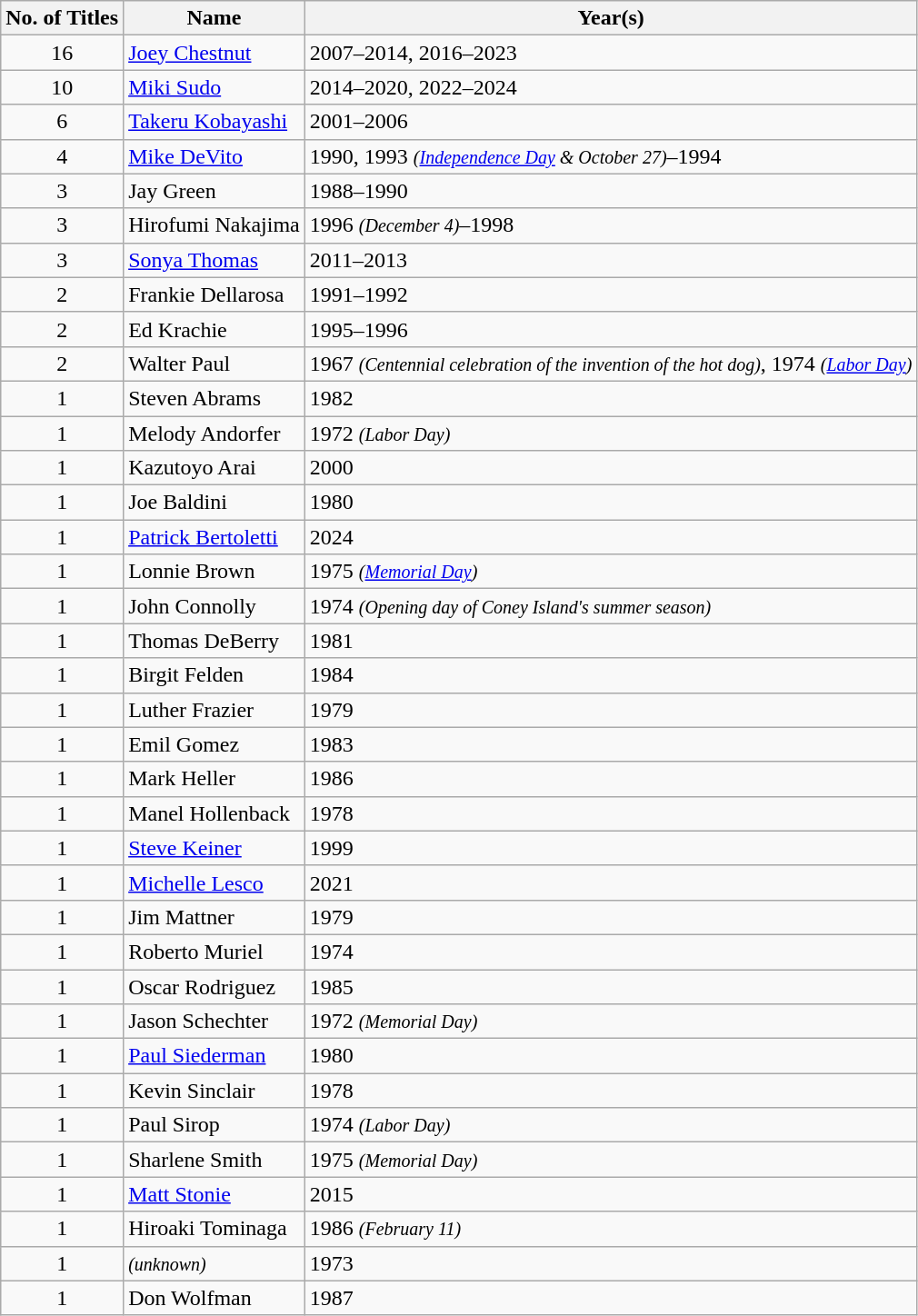<table class="wikitable plainrowheaders sortable">
<tr>
<th scope="col">No. of Titles</th>
<th scope="col">Name</th>
<th scope="col">Year(s)</th>
</tr>
<tr>
<td align="center">16</td>
<td> <a href='#'>Joey Chestnut</a></td>
<td>2007–2014, 2016–2023</td>
</tr>
<tr>
<td align="center">10</td>
<td> <a href='#'>Miki Sudo</a></td>
<td>2014–2020, 2022–2024</td>
</tr>
<tr>
<td align="center">6</td>
<td> <a href='#'>Takeru Kobayashi</a></td>
<td>2001–2006</td>
</tr>
<tr>
<td align="center">4</td>
<td> <a href='#'>Mike DeVito</a></td>
<td>1990, 1993 <small><em>(<a href='#'>Independence Day</a> & October 27)</em></small>–1994</td>
</tr>
<tr>
<td align="center">3</td>
<td> Jay Green</td>
<td>1988–1990</td>
</tr>
<tr>
<td align="center">3</td>
<td> Hirofumi Nakajima</td>
<td>1996 <small><em>(December 4)</em></small>–1998</td>
</tr>
<tr>
<td align="center">3</td>
<td> <a href='#'>Sonya Thomas</a></td>
<td>2011–2013</td>
</tr>
<tr>
<td align="center">2</td>
<td> Frankie Dellarosa</td>
<td>1991–1992</td>
</tr>
<tr>
<td align="center">2</td>
<td> Ed Krachie</td>
<td>1995–1996</td>
</tr>
<tr>
<td align="center">2</td>
<td> Walter Paul</td>
<td>1967 <small><em>(Centennial celebration of the invention of the hot dog)</em></small>, 1974 <small><em>(<a href='#'>Labor Day</a>)</em></small></td>
</tr>
<tr>
<td align="center">1</td>
<td> Steven Abrams</td>
<td>1982</td>
</tr>
<tr>
<td align="center">1</td>
<td> Melody Andorfer</td>
<td>1972 <small><em>(Labor Day)</em></small></td>
</tr>
<tr>
<td align="center">1</td>
<td> Kazutoyo Arai</td>
<td>2000</td>
</tr>
<tr>
<td align="center">1</td>
<td> Joe Baldini</td>
<td>1980</td>
</tr>
<tr>
<td align="center">1</td>
<td> <a href='#'>Patrick Bertoletti</a></td>
<td>2024</td>
</tr>
<tr>
<td align="center">1</td>
<td> Lonnie Brown</td>
<td>1975 <small><em>(<a href='#'>Memorial Day</a>)</em></small></td>
</tr>
<tr>
<td align="center">1</td>
<td> John Connolly</td>
<td>1974 <small><em>(Opening day of Coney Island's summer season)</em></small></td>
</tr>
<tr>
<td align="center">1</td>
<td> Thomas DeBerry</td>
<td>1981</td>
</tr>
<tr>
<td align="center">1</td>
<td> Birgit Felden</td>
<td>1984</td>
</tr>
<tr>
<td align="center">1</td>
<td> Luther Frazier</td>
<td>1979</td>
</tr>
<tr>
<td align="center">1</td>
<td> Emil Gomez</td>
<td>1983</td>
</tr>
<tr>
<td align="center">1</td>
<td> Mark Heller</td>
<td>1986</td>
</tr>
<tr>
<td align="center">1</td>
<td> Manel Hollenback</td>
<td>1978</td>
</tr>
<tr>
<td align="center">1</td>
<td> <a href='#'>Steve Keiner</a></td>
<td>1999</td>
</tr>
<tr>
<td align="center">1</td>
<td> <a href='#'>Michelle Lesco</a></td>
<td>2021</td>
</tr>
<tr>
<td align="center">1</td>
<td> Jim Mattner</td>
<td>1979</td>
</tr>
<tr>
<td align="center">1</td>
<td> Roberto Muriel</td>
<td>1974</td>
</tr>
<tr>
<td align="center">1</td>
<td> Oscar Rodriguez</td>
<td>1985</td>
</tr>
<tr>
<td align="center">1</td>
<td> Jason Schechter</td>
<td>1972 <small><em>(Memorial Day)</em></small></td>
</tr>
<tr>
<td align="center">1</td>
<td> <a href='#'>Paul Siederman</a></td>
<td>1980</td>
</tr>
<tr>
<td align="center">1</td>
<td> Kevin Sinclair</td>
<td>1978</td>
</tr>
<tr>
<td align="center">1</td>
<td> Paul Sirop</td>
<td>1974 <small><em>(Labor Day)</em></small></td>
</tr>
<tr>
<td align="center">1</td>
<td> Sharlene Smith</td>
<td>1975 <small><em>(Memorial Day)</em></small></td>
</tr>
<tr>
<td align="center">1</td>
<td> <a href='#'>Matt Stonie</a></td>
<td>2015</td>
</tr>
<tr>
<td align="center">1</td>
<td> Hiroaki Tominaga</td>
<td>1986 <small><em>(February 11)</em></small></td>
</tr>
<tr>
<td align="center">1</td>
<td><small><em>(unknown)</em></small></td>
<td>1973</td>
</tr>
<tr>
<td align="center">1</td>
<td> Don Wolfman</td>
<td>1987</td>
</tr>
</table>
